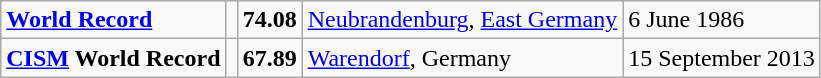<table class="wikitable">
<tr>
<td><strong><a href='#'>World Record</a></strong></td>
<td></td>
<td><strong>74.08</strong></td>
<td><a href='#'>Neubrandenburg</a>, <a href='#'>East Germany</a></td>
<td>6 June 1986</td>
</tr>
<tr>
<td><strong><a href='#'>CISM</a> World Record</strong></td>
<td></td>
<td><strong>67.89</strong></td>
<td><a href='#'>Warendorf</a>, Germany</td>
<td>15 September 2013</td>
</tr>
</table>
